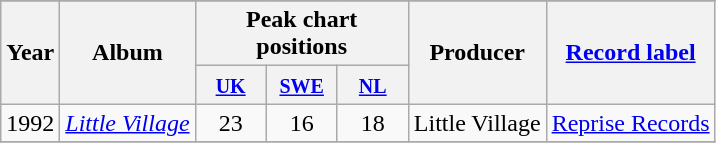<table class="wikitable" style=text-align:center;>
<tr>
</tr>
<tr>
<th rowspan="2">Year</th>
<th rowspan="2">Album</th>
<th colspan="3">Peak chart positions</th>
<th rowspan="2">Producer</th>
<th rowspan="2"><a href='#'>Record label</a></th>
</tr>
<tr>
<th style="width:40px;"><small><a href='#'>UK</a></small><br></th>
<th style="width:40px;"><small><a href='#'>SWE</a></small><br></th>
<th style="width:40px;"><small><a href='#'>NL</a></small><br></th>
</tr>
<tr>
<td>1992</td>
<td align=left><em><a href='#'>Little Village</a></em></td>
<td>23</td>
<td>16</td>
<td>18</td>
<td>Little Village</td>
<td rowspan="1"><a href='#'>Reprise Records</a></td>
</tr>
<tr>
</tr>
</table>
